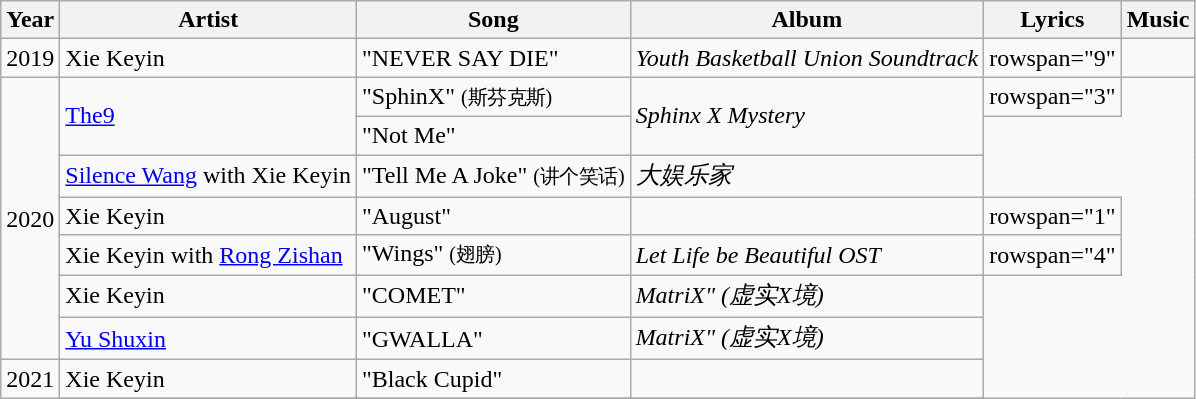<table class="wikitable sortable">
<tr>
<th>Year</th>
<th>Artist</th>
<th>Song</th>
<th>Album</th>
<th>Lyrics</th>
<th>Music</th>
</tr>
<tr>
<td>2019</td>
<td>Xie Keyin</td>
<td>"NEVER SAY DIE"</td>
<td rowspan=1><em>Youth Basketball Union Soundtrack</em></td>
<td>rowspan="9" </td>
<td></td>
</tr>
<tr>
<td rowspan="7">2020</td>
<td rowspan="2"><a href='#'>The9</a></td>
<td>"SphinX" <small>(斯芬克斯)</small></td>
<td rowspan="2"><em>Sphinx X Mystery</em></td>
<td>rowspan="3" </td>
</tr>
<tr>
<td>"Not Me"</td>
</tr>
<tr>
<td><a href='#'>Silence Wang</a> with Xie Keyin</td>
<td>"Tell Me A Joke" <small>(讲个笑话)</small></td>
<td><em>大娱乐家</em></td>
</tr>
<tr>
<td>Xie Keyin</td>
<td>"August"</td>
<td></td>
<td>rowspan="1" </td>
</tr>
<tr>
<td>Xie Keyin with <a href='#'>Rong Zishan</a></td>
<td>"Wings" <small>(翅膀)</small></td>
<td><em>Let Life be Beautiful OST</em></td>
<td>rowspan="4" </td>
</tr>
<tr>
<td>Xie Keyin</td>
<td>"COMET"</td>
<td><em>MatriX" (虚实X境)</em></td>
</tr>
<tr>
<td><a href='#'>Yu Shuxin</a></td>
<td>"GWALLA"</td>
<td><em>MatriX" (虚实X境)</em></td>
</tr>
<tr>
<td rowspan="7">2021</td>
<td>Xie Keyin</td>
<td>"Black Cupid"</td>
<td></td>
</tr>
<tr>
</tr>
</table>
